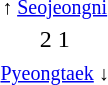<table style="text-align:center; margin-left:1.5em;">
<tr>
<td><small>↑ <a href='#'>Seojeongni</a></small></td>
</tr>
<tr>
<td><span>2</span>     <span>1</span></td>
</tr>
<tr>
<td><small><a href='#'>Pyeongtaek</a> ↓</small></td>
</tr>
</table>
